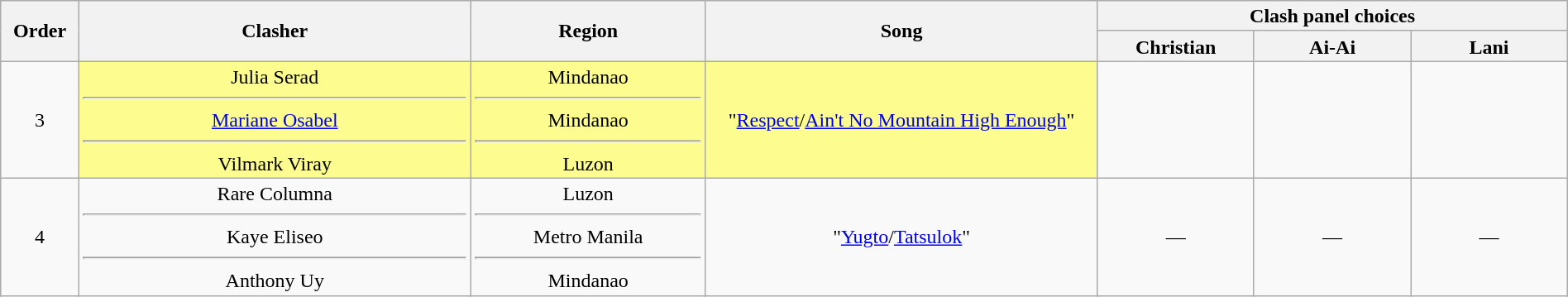<table class="wikitable" style="text-align:center; line-height:17px; width:100%;">
<tr>
<th rowspan="2" width="5%">Order</th>
<th rowspan="2" width="25%">Clasher</th>
<th rowspan="2">Region</th>
<th rowspan="2" width="25%">Song</th>
<th colspan="3" width="30%">Clash panel choices</th>
</tr>
<tr>
<th width="10%">Christian</th>
<th width="10%">Ai-Ai</th>
<th width="10%">Lani</th>
</tr>
<tr>
<td>3</td>
<td style="background:#fdfc8f;">Julia Serad<hr><a href='#'>Mariane Osabel</a><hr>Vilmark Viray</td>
<td style="background:#fdfc8f;">Mindanao<hr>Mindanao<hr>Luzon</td>
<td style="background:#fdfc8f;">"<a href='#'>Respect</a>/<a href='#'>Ain't No Mountain High Enough</a>"</td>
<td><strong></strong></td>
<td><strong></strong></td>
<td><strong></strong></td>
</tr>
<tr>
<td>4</td>
<td>Rare Columna<hr>Kaye Eliseo<hr>Anthony Uy</td>
<td>Luzon<hr>Metro Manila<hr>Mindanao</td>
<td>"<a href='#'>Yugto</a>/<a href='#'>Tatsulok</a>"</td>
<td>—</td>
<td>—</td>
<td>—</td>
</tr>
</table>
